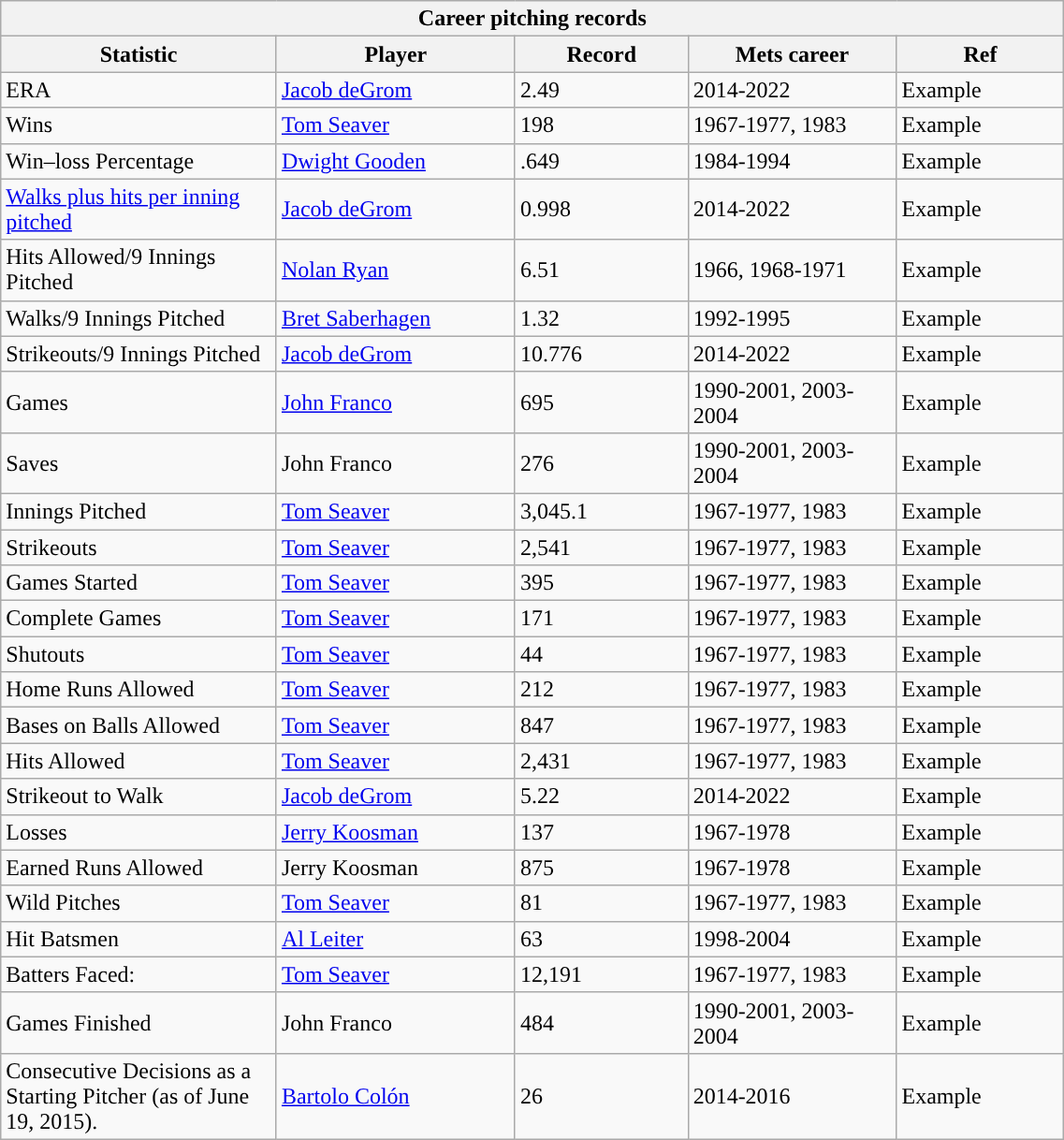<table class="sortable wikitable" style="text-align:left" width="60%">
<tr>
<th colspan=5>Career pitching records</th>
</tr>
<tr>
<th scope="col" width=10%>Statistic</th>
<th scope="col" width=8%>Player</th>
<th scope="col" width=6% class="unsortable">Record</th>
<th scope="col" width=8%>Mets career</th>
<th scope="col" width=5% class="unsortable">Ref</th>
</tr>
<tr>
<td>ERA</td>
<td><a href='#'>Jacob deGrom</a></td>
<td>2.49</td>
<td>2014-2022</td>
<td>Example</td>
</tr>
<tr>
<td>Wins</td>
<td><a href='#'>Tom Seaver</a></td>
<td>198</td>
<td>1967-1977, 1983</td>
<td>Example</td>
</tr>
<tr>
<td>Win–loss Percentage</td>
<td><a href='#'>Dwight Gooden</a></td>
<td>.649</td>
<td>1984-1994</td>
<td>Example</td>
</tr>
<tr>
<td><a href='#'>Walks plus hits per inning pitched</a></td>
<td><a href='#'>Jacob deGrom</a></td>
<td>0.998</td>
<td>2014-2022</td>
<td>Example</td>
</tr>
<tr>
<td>Hits Allowed/9 Innings Pitched</td>
<td><a href='#'>Nolan Ryan</a></td>
<td>6.51</td>
<td>1966, 1968-1971</td>
<td>Example</td>
</tr>
<tr>
<td>Walks/9 Innings Pitched</td>
<td><a href='#'>Bret Saberhagen</a></td>
<td>1.32</td>
<td>1992-1995</td>
<td>Example</td>
</tr>
<tr>
<td>Strikeouts/9 Innings Pitched</td>
<td><a href='#'>Jacob deGrom</a></td>
<td>10.776</td>
<td>2014-2022</td>
<td>Example</td>
</tr>
<tr>
<td>Games</td>
<td><a href='#'>John Franco</a></td>
<td>695</td>
<td>1990-2001, 2003-2004</td>
<td>Example</td>
</tr>
<tr>
<td>Saves</td>
<td>John Franco</td>
<td>276</td>
<td>1990-2001, 2003-2004</td>
<td>Example</td>
</tr>
<tr>
<td>Innings Pitched</td>
<td><a href='#'>Tom Seaver</a></td>
<td>3,045.1</td>
<td>1967-1977, 1983</td>
<td>Example</td>
</tr>
<tr>
<td>Strikeouts</td>
<td><a href='#'>Tom Seaver</a></td>
<td>2,541</td>
<td>1967-1977, 1983</td>
<td>Example</td>
</tr>
<tr>
<td>Games Started</td>
<td><a href='#'>Tom Seaver</a></td>
<td>395</td>
<td>1967-1977, 1983</td>
<td>Example</td>
</tr>
<tr>
<td>Complete Games</td>
<td><a href='#'>Tom Seaver</a></td>
<td>171</td>
<td>1967-1977, 1983</td>
<td>Example</td>
</tr>
<tr>
<td>Shutouts</td>
<td><a href='#'>Tom Seaver</a></td>
<td>44</td>
<td>1967-1977, 1983</td>
<td>Example</td>
</tr>
<tr>
<td>Home Runs Allowed</td>
<td><a href='#'>Tom Seaver</a></td>
<td>212</td>
<td>1967-1977, 1983</td>
<td>Example</td>
</tr>
<tr>
<td>Bases on Balls Allowed</td>
<td><a href='#'>Tom Seaver</a></td>
<td>847</td>
<td>1967-1977, 1983</td>
<td>Example</td>
</tr>
<tr>
<td>Hits Allowed</td>
<td><a href='#'>Tom Seaver</a></td>
<td>2,431</td>
<td>1967-1977, 1983</td>
<td>Example</td>
</tr>
<tr>
<td>Strikeout to Walk</td>
<td><a href='#'>Jacob deGrom</a></td>
<td>5.22</td>
<td>2014-2022</td>
<td>Example</td>
</tr>
<tr>
<td>Losses</td>
<td><a href='#'>Jerry Koosman</a></td>
<td>137</td>
<td>1967-1978</td>
<td>Example</td>
</tr>
<tr>
<td>Earned Runs Allowed</td>
<td>Jerry Koosman</td>
<td>875</td>
<td>1967-1978</td>
<td>Example</td>
</tr>
<tr>
<td>Wild Pitches</td>
<td><a href='#'>Tom Seaver</a></td>
<td>81</td>
<td>1967-1977, 1983</td>
<td>Example</td>
</tr>
<tr>
<td>Hit Batsmen</td>
<td><a href='#'>Al Leiter</a></td>
<td>63</td>
<td>1998-2004</td>
<td>Example</td>
</tr>
<tr>
<td>Batters Faced:</td>
<td><a href='#'>Tom Seaver</a></td>
<td>12,191</td>
<td>1967-1977, 1983</td>
<td>Example</td>
</tr>
<tr>
<td>Games Finished</td>
<td>John Franco</td>
<td>484</td>
<td>1990-2001, 2003-2004</td>
<td>Example</td>
</tr>
<tr>
<td>Consecutive Decisions as a Starting Pitcher (as of June 19, 2015).</td>
<td><a href='#'>Bartolo Colón</a></td>
<td>26</td>
<td>2014-2016</td>
<td>Example</td>
</tr>
</table>
